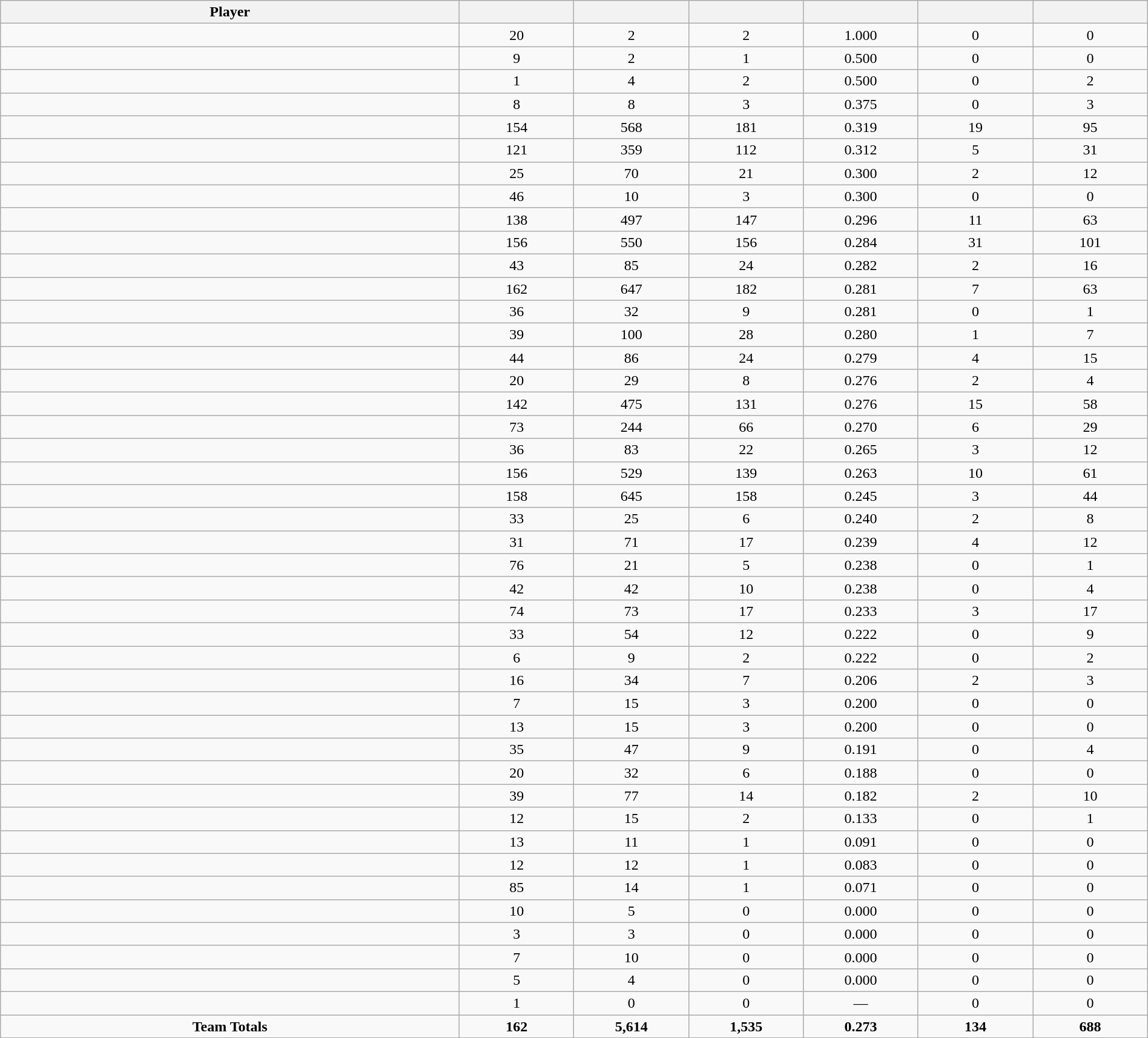<table class="wikitable sortable" style="text-align:center;" width="100%">
<tr>
<th width="40%">Player</th>
<th width="10%"></th>
<th width="10%"></th>
<th width="10%"></th>
<th width="10%"></th>
<th width="10%"></th>
<th width="10%"></th>
</tr>
<tr>
<td></td>
<td>20</td>
<td>2</td>
<td>2</td>
<td>1.000</td>
<td>0</td>
<td>0</td>
</tr>
<tr>
<td></td>
<td>9</td>
<td>2</td>
<td>1</td>
<td>0.500</td>
<td>0</td>
<td>0</td>
</tr>
<tr>
<td></td>
<td>1</td>
<td>4</td>
<td>2</td>
<td>0.500</td>
<td>0</td>
<td>2</td>
</tr>
<tr>
<td></td>
<td>8</td>
<td>8</td>
<td>3</td>
<td>0.375</td>
<td>0</td>
<td>3</td>
</tr>
<tr>
<td></td>
<td>154</td>
<td>568</td>
<td>181</td>
<td>0.319</td>
<td>19</td>
<td>95</td>
</tr>
<tr>
<td></td>
<td>121</td>
<td>359</td>
<td>112</td>
<td>0.312</td>
<td>5</td>
<td>31</td>
</tr>
<tr>
<td></td>
<td>25</td>
<td>70</td>
<td>21</td>
<td>0.300</td>
<td>2</td>
<td>12</td>
</tr>
<tr>
<td></td>
<td>46</td>
<td>10</td>
<td>3</td>
<td>0.300</td>
<td>0</td>
<td>0</td>
</tr>
<tr>
<td></td>
<td>138</td>
<td>497</td>
<td>147</td>
<td>0.296</td>
<td>11</td>
<td>63</td>
</tr>
<tr>
<td></td>
<td>156</td>
<td>550</td>
<td>156</td>
<td>0.284</td>
<td>31</td>
<td>101</td>
</tr>
<tr>
<td></td>
<td>43</td>
<td>85</td>
<td>24</td>
<td>0.282</td>
<td>2</td>
<td>16</td>
</tr>
<tr>
<td></td>
<td>162</td>
<td>647</td>
<td>182</td>
<td>0.281</td>
<td>7</td>
<td>63</td>
</tr>
<tr>
<td></td>
<td>36</td>
<td>32</td>
<td>9</td>
<td>0.281</td>
<td>0</td>
<td>1</td>
</tr>
<tr>
<td></td>
<td>39</td>
<td>100</td>
<td>28</td>
<td>0.280</td>
<td>1</td>
<td>7</td>
</tr>
<tr>
<td></td>
<td>44</td>
<td>86</td>
<td>24</td>
<td>0.279</td>
<td>4</td>
<td>15</td>
</tr>
<tr>
<td></td>
<td>20</td>
<td>29</td>
<td>8</td>
<td>0.276</td>
<td>2</td>
<td>4</td>
</tr>
<tr>
<td></td>
<td>142</td>
<td>475</td>
<td>131</td>
<td>0.276</td>
<td>15</td>
<td>58</td>
</tr>
<tr>
<td></td>
<td>73</td>
<td>244</td>
<td>66</td>
<td>0.270</td>
<td>6</td>
<td>29</td>
</tr>
<tr>
<td></td>
<td>36</td>
<td>83</td>
<td>22</td>
<td>0.265</td>
<td>3</td>
<td>12</td>
</tr>
<tr>
<td></td>
<td>156</td>
<td>529</td>
<td>139</td>
<td>0.263</td>
<td>10</td>
<td>61</td>
</tr>
<tr>
<td></td>
<td>158</td>
<td>645</td>
<td>158</td>
<td>0.245</td>
<td>3</td>
<td>44</td>
</tr>
<tr>
<td></td>
<td>33</td>
<td>25</td>
<td>6</td>
<td>0.240</td>
<td>2</td>
<td>8</td>
</tr>
<tr>
<td></td>
<td>31</td>
<td>71</td>
<td>17</td>
<td>0.239</td>
<td>4</td>
<td>12</td>
</tr>
<tr>
<td></td>
<td>76</td>
<td>21</td>
<td>5</td>
<td>0.238</td>
<td>0</td>
<td>1</td>
</tr>
<tr>
<td></td>
<td>42</td>
<td>42</td>
<td>10</td>
<td>0.238</td>
<td>0</td>
<td>4</td>
</tr>
<tr>
<td></td>
<td>74</td>
<td>73</td>
<td>17</td>
<td>0.233</td>
<td>3</td>
<td>17</td>
</tr>
<tr>
<td></td>
<td>33</td>
<td>54</td>
<td>12</td>
<td>0.222</td>
<td>0</td>
<td>9</td>
</tr>
<tr>
<td></td>
<td>6</td>
<td>9</td>
<td>2</td>
<td>0.222</td>
<td>0</td>
<td>2</td>
</tr>
<tr>
<td></td>
<td>16</td>
<td>34</td>
<td>7</td>
<td>0.206</td>
<td>2</td>
<td>3</td>
</tr>
<tr>
<td></td>
<td>7</td>
<td>15</td>
<td>3</td>
<td>0.200</td>
<td>0</td>
<td>0</td>
</tr>
<tr>
<td></td>
<td>13</td>
<td>15</td>
<td>3</td>
<td>0.200</td>
<td>0</td>
<td>0</td>
</tr>
<tr>
<td></td>
<td>35</td>
<td>47</td>
<td>9</td>
<td>0.191</td>
<td>0</td>
<td>4</td>
</tr>
<tr>
<td></td>
<td>20</td>
<td>32</td>
<td>6</td>
<td>0.188</td>
<td>0</td>
<td>0</td>
</tr>
<tr>
<td></td>
<td>39</td>
<td>77</td>
<td>14</td>
<td>0.182</td>
<td>2</td>
<td>10</td>
</tr>
<tr>
<td></td>
<td>12</td>
<td>15</td>
<td>2</td>
<td>0.133</td>
<td>0</td>
<td>1</td>
</tr>
<tr>
<td></td>
<td>13</td>
<td>11</td>
<td>1</td>
<td>0.091</td>
<td>0</td>
<td>0</td>
</tr>
<tr>
<td></td>
<td>12</td>
<td>12</td>
<td>1</td>
<td>0.083</td>
<td>0</td>
<td>0</td>
</tr>
<tr>
<td></td>
<td>85</td>
<td>14</td>
<td>1</td>
<td>0.071</td>
<td>0</td>
<td>0</td>
</tr>
<tr>
<td></td>
<td>10</td>
<td>5</td>
<td>0</td>
<td>0.000</td>
<td>0</td>
<td>0</td>
</tr>
<tr>
<td></td>
<td>3</td>
<td>3</td>
<td>0</td>
<td>0.000</td>
<td>0</td>
<td>0</td>
</tr>
<tr>
<td></td>
<td>7</td>
<td>10</td>
<td>0</td>
<td>0.000</td>
<td>0</td>
<td>0</td>
</tr>
<tr>
<td></td>
<td>5</td>
<td>4</td>
<td>0</td>
<td>0.000</td>
<td>0</td>
<td>0</td>
</tr>
<tr>
<td></td>
<td>1</td>
<td>0</td>
<td>0</td>
<td>—</td>
<td>0</td>
<td>0</td>
</tr>
<tr>
<td><strong>Team Totals</strong></td>
<td><strong>162</strong></td>
<td><strong>5,614</strong></td>
<td><strong>1,535</strong></td>
<td><strong>0.273</strong></td>
<td><strong>134</strong></td>
<td><strong>688</strong></td>
</tr>
</table>
